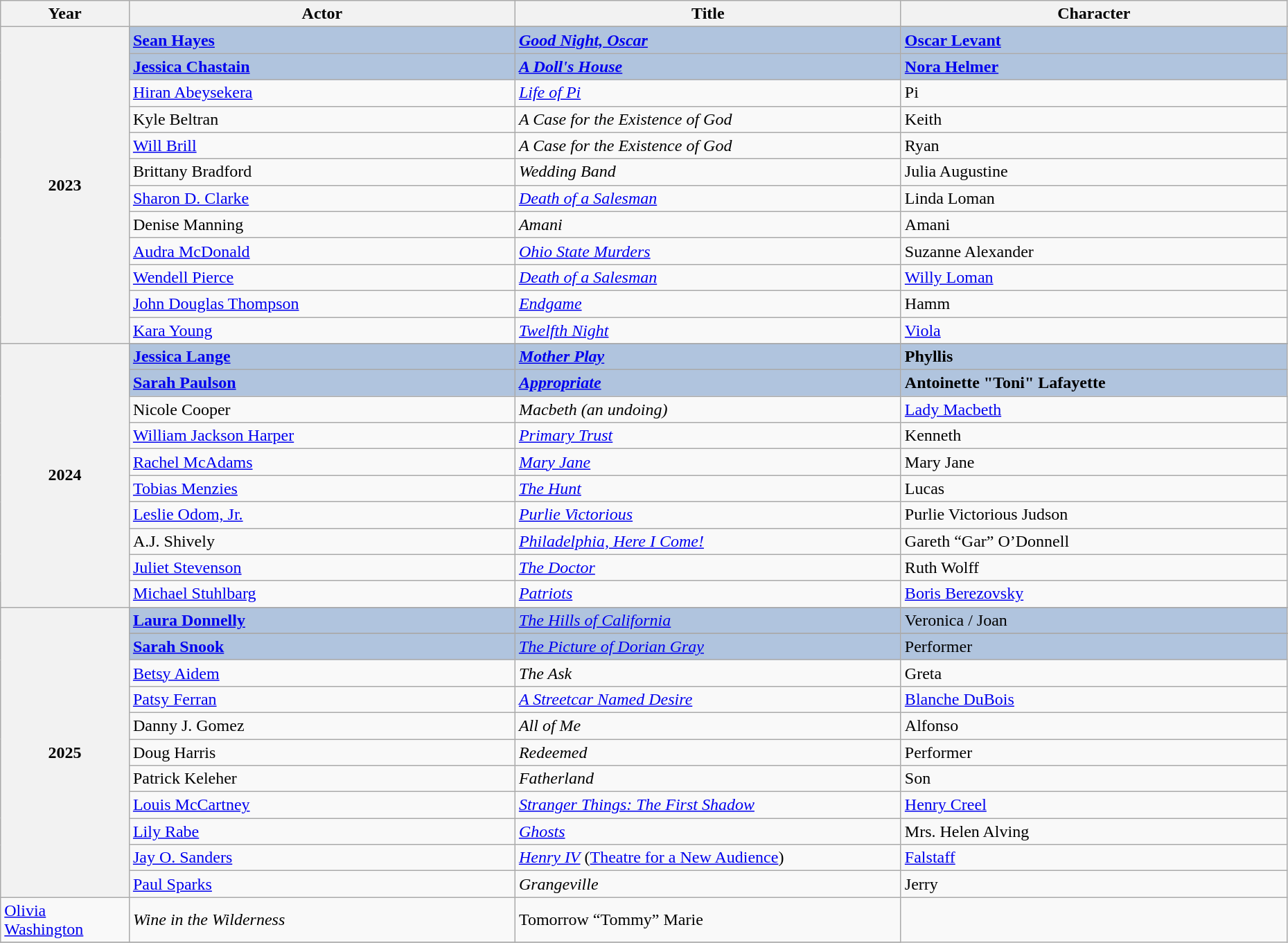<table class="wikitable" style="width:98%;">
<tr>
<th style="width:10%;">Year</th>
<th style="width:30%;">Actor</th>
<th style="width:30%;">Title</th>
<th style="width:30%;">Character</th>
</tr>
<tr>
<th rowspan="13">2023 <br> </th>
</tr>
<tr style="background:#B0C4DE">
<td><strong><a href='#'>Sean Hayes</a></strong></td>
<td><strong><em><a href='#'>Good Night, Oscar</a></em></strong></td>
<td><strong><a href='#'>Oscar Levant</a></strong></td>
</tr>
<tr style="background:#B0C4DE">
<td><strong><a href='#'>Jessica Chastain</a></strong></td>
<td><strong><em><a href='#'>A Doll's House</a></em></strong></td>
<td><strong><a href='#'>Nora Helmer</a></strong></td>
</tr>
<tr>
<td><a href='#'>Hiran Abeysekera</a></td>
<td><em><a href='#'>Life of Pi</a></em></td>
<td>Pi</td>
</tr>
<tr>
<td>Kyle Beltran</td>
<td><em>A Case for the Existence of God</em></td>
<td>Keith</td>
</tr>
<tr>
<td><a href='#'>Will Brill</a></td>
<td><em>A Case for the Existence of God</em></td>
<td>Ryan</td>
</tr>
<tr>
<td>Brittany Bradford</td>
<td><em>Wedding Band</em></td>
<td>Julia Augustine</td>
</tr>
<tr>
<td><a href='#'>Sharon D. Clarke</a></td>
<td><em><a href='#'>Death of a Salesman</a></em></td>
<td>Linda Loman</td>
</tr>
<tr>
<td>Denise Manning</td>
<td><em>Amani</em></td>
<td>Amani</td>
</tr>
<tr>
<td><a href='#'>Audra McDonald</a></td>
<td><em><a href='#'>Ohio State Murders</a></em></td>
<td>Suzanne Alexander</td>
</tr>
<tr>
<td><a href='#'>Wendell Pierce</a></td>
<td><em><a href='#'>Death of a Salesman</a></em></td>
<td><a href='#'>Willy Loman</a></td>
</tr>
<tr>
<td><a href='#'>John Douglas Thompson</a></td>
<td><em><a href='#'>Endgame</a></em></td>
<td>Hamm</td>
</tr>
<tr>
<td><a href='#'>Kara Young</a></td>
<td><em><a href='#'>Twelfth Night</a></em></td>
<td><a href='#'>Viola</a></td>
</tr>
<tr>
<th rowspan="11">2024</th>
</tr>
<tr style="background:#B0C4DE">
<td><strong> <a href='#'>Jessica Lange</a> </strong></td>
<td><strong> <em><a href='#'>Mother Play</a></em> </strong></td>
<td><strong> Phyllis </strong></td>
</tr>
<tr style="background:#B0C4DE">
<td><strong> <a href='#'>Sarah Paulson</a> </strong></td>
<td><strong> <em><a href='#'>Appropriate</a></em> </strong></td>
<td><strong> Antoinette "Toni" Lafayette </strong></td>
</tr>
<tr>
<td>Nicole Cooper</td>
<td><em>Macbeth (an undoing)</em></td>
<td><a href='#'>Lady Macbeth</a></td>
</tr>
<tr>
<td><a href='#'>William Jackson Harper</a></td>
<td><em><a href='#'>Primary Trust</a></em></td>
<td>Kenneth</td>
</tr>
<tr>
<td><a href='#'>Rachel McAdams</a></td>
<td><em><a href='#'>Mary Jane</a></em></td>
<td>Mary Jane</td>
</tr>
<tr>
<td><a href='#'>Tobias Menzies</a></td>
<td><em><a href='#'>The Hunt</a></em></td>
<td>Lucas</td>
</tr>
<tr>
<td><a href='#'>Leslie Odom, Jr.</a></td>
<td><em><a href='#'>Purlie Victorious</a></em></td>
<td>Purlie Victorious Judson</td>
</tr>
<tr>
<td>A.J. Shively</td>
<td><em><a href='#'>Philadelphia, Here I Come!</a></em></td>
<td>Gareth “Gar” O’Donnell</td>
</tr>
<tr>
<td><a href='#'>Juliet Stevenson</a></td>
<td><em><a href='#'>The Doctor</a></em></td>
<td>Ruth Wolff</td>
</tr>
<tr>
<td><a href='#'>Michael Stuhlbarg</a></td>
<td><em><a href='#'>Patriots</a></em></td>
<td><a href='#'>Boris Berezovsky</a></td>
</tr>
<tr>
<th rowspan="13">2025</th>
</tr>
<tr style="background:#B0C4DE">
<td><strong><a href='#'>Laura Donnelly</a></strong></td>
<td><em><a href='#'>The Hills of California</a></em></td>
<td>Veronica / Joan</td>
</tr>
<tr>
</tr>
<tr style="background:#B0C4DE">
<td><strong><a href='#'>Sarah Snook</a></strong></td>
<td><em><a href='#'>The Picture of Dorian Gray</a></em></td>
<td>Performer</td>
</tr>
<tr>
<td><a href='#'>Betsy Aidem</a></td>
<td><em>The Ask</em></td>
<td>Greta</td>
</tr>
<tr>
<td><a href='#'>Patsy Ferran</a></td>
<td><em><a href='#'>A Streetcar Named Desire</a></em></td>
<td><a href='#'>Blanche DuBois</a></td>
</tr>
<tr>
<td>Danny J. Gomez</td>
<td><em>All of Me</em></td>
<td>Alfonso</td>
</tr>
<tr>
<td>Doug Harris</td>
<td><em>Redeemed</em></td>
<td>Performer</td>
</tr>
<tr>
<td>Patrick Keleher</td>
<td><em>Fatherland</em></td>
<td>Son</td>
</tr>
<tr>
<td><a href='#'>Louis McCartney</a></td>
<td><em><a href='#'>Stranger Things: The First Shadow</a></em></td>
<td><a href='#'>Henry Creel</a></td>
</tr>
<tr>
<td><a href='#'>Lily Rabe</a></td>
<td><em><a href='#'>Ghosts</a></em></td>
<td>Mrs. Helen Alving</td>
</tr>
<tr>
<td><a href='#'>Jay O. Sanders</a></td>
<td><em><a href='#'>Henry IV</a></em> (<a href='#'>Theatre for a New Audience</a>)</td>
<td><a href='#'>Falstaff</a></td>
</tr>
<tr>
<td><a href='#'>Paul Sparks</a></td>
<td><em>Grangeville</em></td>
<td>Jerry</td>
</tr>
<tr>
<td><a href='#'>Olivia Washington</a></td>
<td><em>Wine in the Wilderness</em></td>
<td>Tomorrow “Tommy” Marie</td>
</tr>
<tr>
</tr>
</table>
